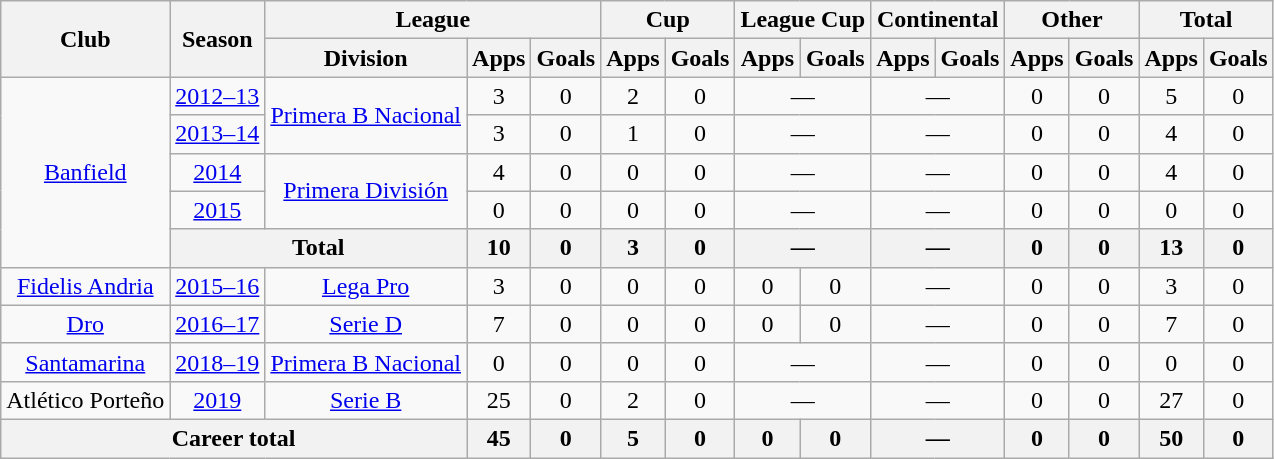<table class="wikitable" style="text-align:center">
<tr>
<th rowspan="2">Club</th>
<th rowspan="2">Season</th>
<th colspan="3">League</th>
<th colspan="2">Cup</th>
<th colspan="2">League Cup</th>
<th colspan="2">Continental</th>
<th colspan="2">Other</th>
<th colspan="2">Total</th>
</tr>
<tr>
<th>Division</th>
<th>Apps</th>
<th>Goals</th>
<th>Apps</th>
<th>Goals</th>
<th>Apps</th>
<th>Goals</th>
<th>Apps</th>
<th>Goals</th>
<th>Apps</th>
<th>Goals</th>
<th>Apps</th>
<th>Goals</th>
</tr>
<tr>
<td rowspan="5"><a href='#'>Banfield</a></td>
<td><a href='#'>2012–13</a></td>
<td rowspan="2"><a href='#'>Primera B Nacional</a></td>
<td>3</td>
<td>0</td>
<td>2</td>
<td>0</td>
<td colspan="2">—</td>
<td colspan="2">—</td>
<td>0</td>
<td>0</td>
<td>5</td>
<td>0</td>
</tr>
<tr>
<td><a href='#'>2013–14</a></td>
<td>3</td>
<td>0</td>
<td>1</td>
<td>0</td>
<td colspan="2">—</td>
<td colspan="2">—</td>
<td>0</td>
<td>0</td>
<td>4</td>
<td>0</td>
</tr>
<tr>
<td><a href='#'>2014</a></td>
<td rowspan="2"><a href='#'>Primera División</a></td>
<td>4</td>
<td>0</td>
<td>0</td>
<td>0</td>
<td colspan="2">—</td>
<td colspan="2">—</td>
<td>0</td>
<td>0</td>
<td>4</td>
<td>0</td>
</tr>
<tr>
<td><a href='#'>2015</a></td>
<td>0</td>
<td>0</td>
<td>0</td>
<td>0</td>
<td colspan="2">—</td>
<td colspan="2">—</td>
<td>0</td>
<td>0</td>
<td>0</td>
<td>0</td>
</tr>
<tr>
<th colspan="2">Total</th>
<th>10</th>
<th>0</th>
<th>3</th>
<th>0</th>
<th colspan="2">—</th>
<th colspan="2">—</th>
<th>0</th>
<th>0</th>
<th>13</th>
<th>0</th>
</tr>
<tr>
<td rowspan="1"><a href='#'>Fidelis Andria</a></td>
<td><a href='#'>2015–16</a></td>
<td rowspan="1"><a href='#'>Lega Pro</a></td>
<td>3</td>
<td>0</td>
<td>0</td>
<td>0</td>
<td>0</td>
<td>0</td>
<td colspan="2">—</td>
<td>0</td>
<td>0</td>
<td>3</td>
<td>0</td>
</tr>
<tr>
<td rowspan="1"><a href='#'>Dro</a></td>
<td><a href='#'>2016–17</a></td>
<td rowspan="1"><a href='#'>Serie D</a></td>
<td>7</td>
<td>0</td>
<td>0</td>
<td>0</td>
<td>0</td>
<td>0</td>
<td colspan="2">—</td>
<td>0</td>
<td>0</td>
<td>7</td>
<td>0</td>
</tr>
<tr>
<td rowspan="1"><a href='#'>Santamarina</a></td>
<td><a href='#'>2018–19</a></td>
<td rowspan="1"><a href='#'>Primera B Nacional</a></td>
<td>0</td>
<td>0</td>
<td>0</td>
<td>0</td>
<td colspan="2">—</td>
<td colspan="2">—</td>
<td>0</td>
<td>0</td>
<td>0</td>
<td>0</td>
</tr>
<tr>
<td rowspan="1">Atlético Porteño</td>
<td><a href='#'>2019</a></td>
<td rowspan="1"><a href='#'>Serie B</a></td>
<td>25</td>
<td>0</td>
<td>2</td>
<td>0</td>
<td colspan="2">—</td>
<td colspan="2">—</td>
<td>0</td>
<td>0</td>
<td>27</td>
<td>0</td>
</tr>
<tr>
<th colspan="3">Career total</th>
<th>45</th>
<th>0</th>
<th>5</th>
<th>0</th>
<th>0</th>
<th>0</th>
<th colspan="2">—</th>
<th>0</th>
<th>0</th>
<th>50</th>
<th>0</th>
</tr>
</table>
